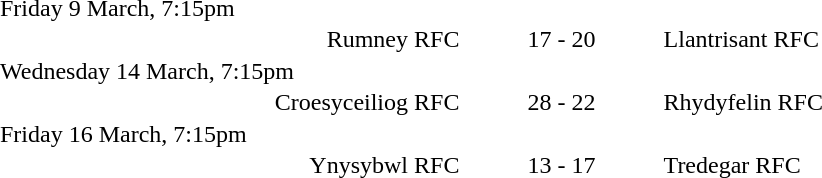<table style="width:70%;" cellspacing="1">
<tr>
<th width=35%></th>
<th width=15%></th>
<th></th>
</tr>
<tr>
<td>Friday 9 March, 7:15pm</td>
</tr>
<tr>
<td align=right>Rumney RFC</td>
<td align=center>17 - 20</td>
<td>Llantrisant RFC</td>
</tr>
<tr>
<td>Wednesday 14 March, 7:15pm</td>
</tr>
<tr>
<td align=right>Croesyceiliog RFC</td>
<td align=center>28 - 22</td>
<td>Rhydyfelin RFC</td>
</tr>
<tr>
<td>Friday 16 March, 7:15pm</td>
</tr>
<tr>
<td align=right>Ynysybwl RFC</td>
<td align=center>13 - 17</td>
<td>Tredegar RFC</td>
</tr>
</table>
